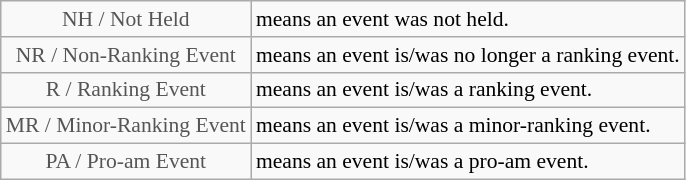<table class="wikitable" style="font-size:90%">
<tr>
<td style="text-align:center; color:#555555;" colspan="4">NH / Not Held</td>
<td>means an event was not held.</td>
</tr>
<tr>
<td style="text-align:center; color:#555555;" colspan="4">NR / Non-Ranking Event</td>
<td>means an event is/was no longer a ranking event.</td>
</tr>
<tr>
<td style="text-align:center; color:#555555;" colspan="4">R / Ranking Event</td>
<td>means an event is/was a ranking event.</td>
</tr>
<tr>
<td style="text-align:center; color:#555555;" colspan="4">MR / Minor-Ranking Event</td>
<td>means an event is/was a minor-ranking event.</td>
</tr>
<tr>
<td style="text-align:center; color:#555555;" colspan="4">PA / Pro-am Event</td>
<td>means an event is/was a pro-am event.</td>
</tr>
</table>
